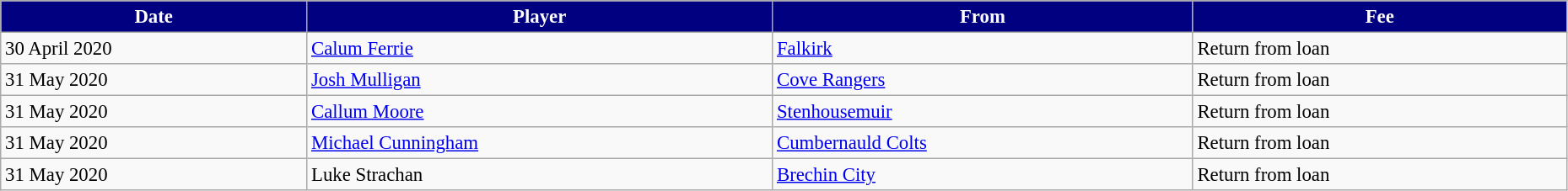<table class="wikitable" style="text-align:left; font-size:95%;width:98%;">
<tr>
<th style="background:navy; color:white;">Date</th>
<th style="background:navy; color:white;">Player</th>
<th style="background:navy; color:white;">From</th>
<th style="background:navy; color:white;">Fee</th>
</tr>
<tr>
<td>30 April 2020</td>
<td> <a href='#'>Calum Ferrie</a></td>
<td> <a href='#'>Falkirk</a></td>
<td>Return from loan</td>
</tr>
<tr>
<td>31 May 2020</td>
<td> <a href='#'>Josh Mulligan</a></td>
<td> <a href='#'>Cove Rangers</a></td>
<td>Return from loan</td>
</tr>
<tr>
<td>31 May 2020</td>
<td> <a href='#'>Callum Moore</a></td>
<td> <a href='#'>Stenhousemuir</a></td>
<td>Return from loan</td>
</tr>
<tr>
<td>31 May 2020</td>
<td> <a href='#'>Michael Cunningham</a></td>
<td> <a href='#'>Cumbernauld Colts</a></td>
<td>Return from loan</td>
</tr>
<tr>
<td>31 May 2020</td>
<td> Luke Strachan</td>
<td> <a href='#'>Brechin City</a></td>
<td>Return from loan</td>
</tr>
</table>
